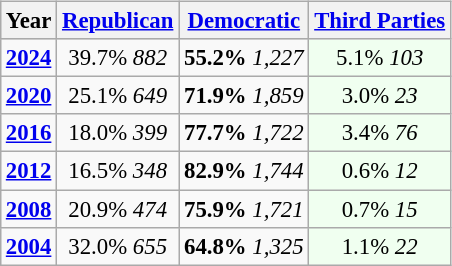<table class="wikitable" style="float:right; font-size:95%;">
<tr bgcolor=lightgrey>
<th>Year</th>
<th><a href='#'>Republican</a></th>
<th><a href='#'>Democratic</a></th>
<th><a href='#'>Third Parties</a></th>
</tr>
<tr>
<td style="text-align:center;" ><strong><a href='#'>2024</a></strong></td>
<td style="text-align:center;" >39.7% <em>882</em></td>
<td style="text-align:center;" ><strong>55.2%</strong> <em>1,227</em></td>
<td style="text-align:center; background:honeyDew;">5.1% <em>103</em></td>
</tr>
<tr>
<td style="text-align:center;" ><strong><a href='#'>2020</a></strong></td>
<td style="text-align:center;" >25.1% <em>649</em></td>
<td style="text-align:center;" ><strong>71.9%</strong> <em>1,859</em></td>
<td style="text-align:center; background:honeyDew;">3.0% <em>23</em></td>
</tr>
<tr>
<td style="text-align:center;" ><strong><a href='#'>2016</a></strong></td>
<td style="text-align:center;" >18.0% <em>399</em></td>
<td style="text-align:center;" ><strong>77.7%</strong> <em>1,722</em></td>
<td style="text-align:center; background:honeyDew;">3.4% <em>76</em></td>
</tr>
<tr>
<td style="text-align:center;" ><strong><a href='#'>2012</a></strong></td>
<td style="text-align:center;" >16.5% <em>348</em></td>
<td style="text-align:center;" ><strong>82.9%</strong> <em>1,744</em></td>
<td style="text-align:center; background:honeyDew;">0.6% <em>12</em></td>
</tr>
<tr>
<td style="text-align:center;" ><strong><a href='#'>2008</a></strong></td>
<td style="text-align:center;" >20.9% <em>474</em></td>
<td style="text-align:center;" ><strong>75.9%</strong> <em>1,721</em></td>
<td style="text-align:center; background:honeyDew;">0.7% <em>15</em></td>
</tr>
<tr>
<td style="text-align:center;" ><strong><a href='#'>2004</a></strong></td>
<td style="text-align:center;" >32.0% <em>655</em></td>
<td style="text-align:center;" ><strong>64.8%</strong> <em>1,325</em></td>
<td style="text-align:center; background:honeyDew;">1.1% <em>22</em></td>
</tr>
</table>
